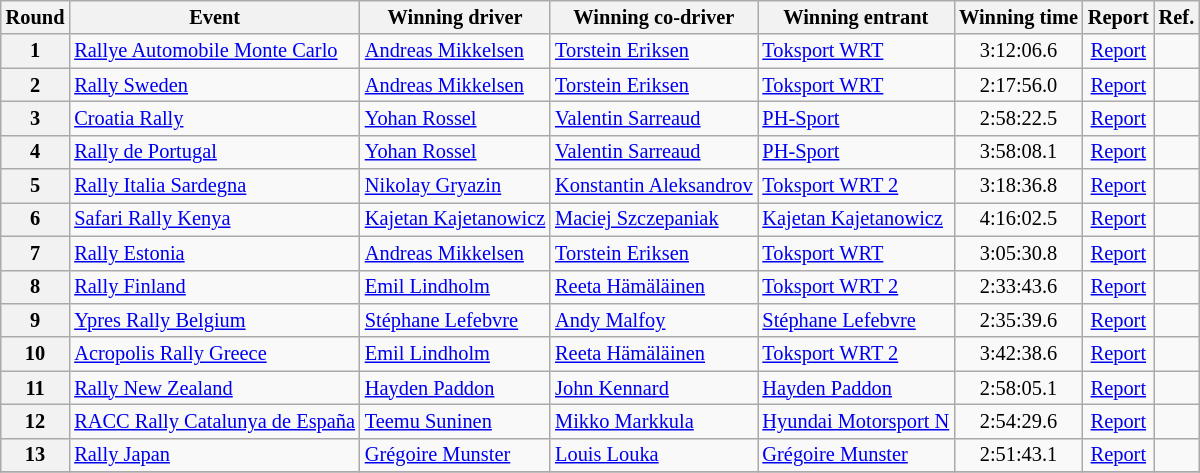<table class="wikitable" style="font-size: 85%;">
<tr>
<th>Round</th>
<th>Event</th>
<th>Winning driver</th>
<th>Winning co-driver</th>
<th>Winning entrant</th>
<th>Winning time</th>
<th>Report</th>
<th>Ref.</th>
</tr>
<tr>
<th>1</th>
<td> <a href='#'>Rallye Automobile Monte Carlo</a></td>
<td> <a href='#'>Andreas Mikkelsen</a></td>
<td> <a href='#'>Torstein Eriksen</a></td>
<td> <a href='#'>Toksport WRT</a></td>
<td align="center">3:12:06.6</td>
<td align="center"><a href='#'>Report</a></td>
<td align="center"></td>
</tr>
<tr>
<th>2</th>
<td> <a href='#'>Rally Sweden</a></td>
<td> <a href='#'>Andreas Mikkelsen</a></td>
<td> <a href='#'>Torstein Eriksen</a></td>
<td> <a href='#'>Toksport WRT</a></td>
<td align="center">2:17:56.0</td>
<td align="center"><a href='#'>Report</a></td>
<td align="center"></td>
</tr>
<tr>
<th>3</th>
<td> <a href='#'>Croatia Rally</a></td>
<td> <a href='#'>Yohan Rossel</a></td>
<td> <a href='#'>Valentin Sarreaud</a></td>
<td> <a href='#'>PH-Sport</a></td>
<td align="center">2:58:22.5</td>
<td align="center"><a href='#'>Report</a></td>
<td align="center"></td>
</tr>
<tr>
<th>4</th>
<td> <a href='#'>Rally de Portugal</a></td>
<td> <a href='#'>Yohan Rossel</a></td>
<td> <a href='#'>Valentin Sarreaud</a></td>
<td> <a href='#'>PH-Sport</a></td>
<td align="center">3:58:08.1</td>
<td align="center"><a href='#'>Report</a></td>
<td align="center"></td>
</tr>
<tr>
<th>5</th>
<td> <a href='#'>Rally Italia Sardegna</a></td>
<td> <a href='#'>Nikolay Gryazin</a></td>
<td> <a href='#'>Konstantin Aleksandrov</a></td>
<td> <a href='#'>Toksport WRT 2</a></td>
<td align="center">3:18:36.8</td>
<td align="center"><a href='#'>Report</a></td>
<td align="center"></td>
</tr>
<tr>
<th>6</th>
<td> <a href='#'>Safari Rally Kenya</a></td>
<td> <a href='#'>Kajetan Kajetanowicz</a></td>
<td> <a href='#'>Maciej Szczepaniak</a></td>
<td> <a href='#'>Kajetan Kajetanowicz</a></td>
<td align="center">4:16:02.5</td>
<td align="center"><a href='#'>Report</a></td>
<td align="center"></td>
</tr>
<tr>
<th>7</th>
<td> <a href='#'>Rally Estonia</a></td>
<td> <a href='#'>Andreas Mikkelsen</a></td>
<td> <a href='#'>Torstein Eriksen</a></td>
<td> <a href='#'>Toksport WRT</a></td>
<td align="center">3:05:30.8</td>
<td align="center"><a href='#'>Report</a></td>
<td align="center"></td>
</tr>
<tr>
<th>8</th>
<td> <a href='#'>Rally Finland</a></td>
<td> <a href='#'>Emil Lindholm</a></td>
<td> <a href='#'>Reeta Hämäläinen</a></td>
<td> <a href='#'>Toksport WRT 2</a></td>
<td align="center">2:33:43.6</td>
<td align="center"><a href='#'>Report</a></td>
<td align="center"></td>
</tr>
<tr>
<th>9</th>
<td> <a href='#'>Ypres Rally Belgium</a></td>
<td> <a href='#'>Stéphane Lefebvre</a></td>
<td> <a href='#'>Andy Malfoy</a></td>
<td> <a href='#'>Stéphane Lefebvre</a></td>
<td align="center">2:35:39.6</td>
<td align="center"><a href='#'>Report</a></td>
<td align="center"></td>
</tr>
<tr>
<th>10</th>
<td> <a href='#'>Acropolis Rally Greece</a></td>
<td> <a href='#'>Emil Lindholm</a></td>
<td> <a href='#'>Reeta Hämäläinen</a></td>
<td> <a href='#'>Toksport WRT 2</a></td>
<td align="center">3:42:38.6</td>
<td align="center"><a href='#'>Report</a></td>
<td align="center"></td>
</tr>
<tr>
<th>11</th>
<td> <a href='#'>Rally New Zealand</a></td>
<td> <a href='#'>Hayden Paddon</a></td>
<td> <a href='#'>John Kennard</a></td>
<td> <a href='#'>Hayden Paddon</a></td>
<td align="center">2:58:05.1</td>
<td align="center"><a href='#'>Report</a></td>
<td align="center"></td>
</tr>
<tr>
<th>12</th>
<td> <a href='#'>RACC Rally Catalunya de España</a></td>
<td> <a href='#'>Teemu Suninen</a></td>
<td> <a href='#'>Mikko Markkula</a></td>
<td> <a href='#'>Hyundai Motorsport N</a></td>
<td align="center">2:54:29.6</td>
<td align="center"><a href='#'>Report</a></td>
<td align="center"></td>
</tr>
<tr>
<th>13</th>
<td> <a href='#'>Rally Japan</a></td>
<td> <a href='#'>Grégoire Munster</a></td>
<td> <a href='#'>Louis Louka</a></td>
<td> <a href='#'>Grégoire Munster</a></td>
<td align="center">2:51:43.1</td>
<td align="center"><a href='#'>Report</a></td>
<td align="center"></td>
</tr>
<tr>
</tr>
</table>
